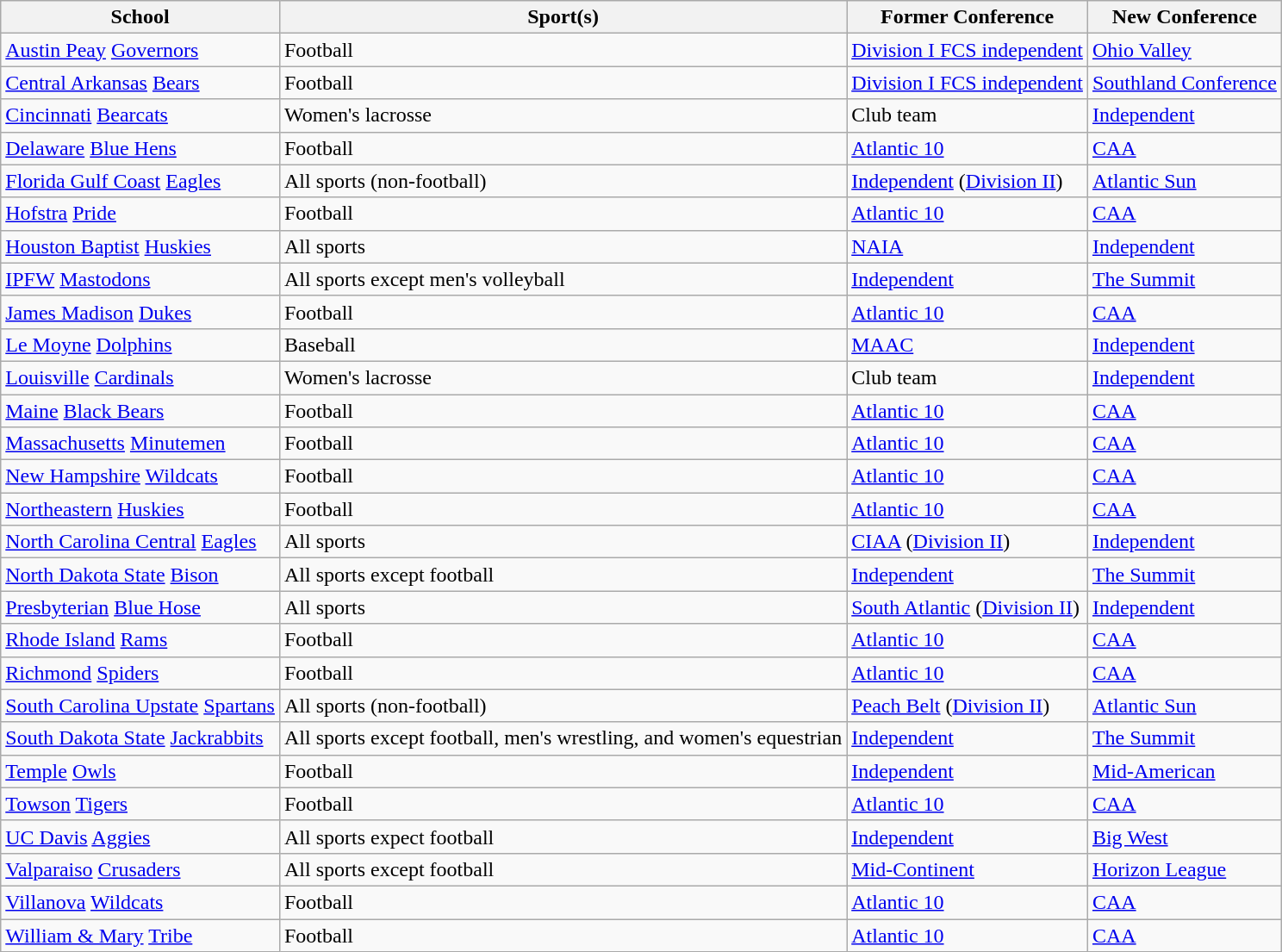<table class="wikitable sortable">
<tr>
<th>School</th>
<th>Sport(s)</th>
<th>Former Conference</th>
<th>New Conference</th>
</tr>
<tr>
<td><a href='#'>Austin Peay</a> <a href='#'>Governors</a></td>
<td>Football</td>
<td><a href='#'>Division I FCS independent</a></td>
<td><a href='#'>Ohio Valley</a></td>
</tr>
<tr>
<td><a href='#'>Central Arkansas</a> <a href='#'>Bears</a></td>
<td>Football</td>
<td><a href='#'>Division I FCS independent</a></td>
<td><a href='#'>Southland Conference</a></td>
</tr>
<tr>
<td><a href='#'>Cincinnati</a> <a href='#'>Bearcats</a></td>
<td>Women's lacrosse</td>
<td>Club team</td>
<td><a href='#'>Independent</a></td>
</tr>
<tr>
<td><a href='#'>Delaware</a> <a href='#'>Blue Hens</a></td>
<td>Football</td>
<td><a href='#'>Atlantic 10</a></td>
<td><a href='#'>CAA</a></td>
</tr>
<tr>
<td><a href='#'>Florida Gulf Coast</a> <a href='#'>Eagles</a></td>
<td>All sports (non-football)</td>
<td><a href='#'>Independent</a> (<a href='#'>Division II</a>)</td>
<td><a href='#'>Atlantic Sun</a></td>
</tr>
<tr>
<td><a href='#'>Hofstra</a> <a href='#'>Pride</a></td>
<td>Football</td>
<td><a href='#'>Atlantic 10</a></td>
<td><a href='#'>CAA</a></td>
</tr>
<tr>
<td><a href='#'>Houston Baptist</a> <a href='#'>Huskies</a></td>
<td>All sports</td>
<td><a href='#'>NAIA</a></td>
<td><a href='#'>Independent</a></td>
</tr>
<tr>
<td><a href='#'>IPFW</a> <a href='#'>Mastodons</a></td>
<td>All sports except men's volleyball</td>
<td><a href='#'>Independent</a></td>
<td><a href='#'>The Summit</a></td>
</tr>
<tr>
<td><a href='#'>James Madison</a> <a href='#'>Dukes</a></td>
<td>Football</td>
<td><a href='#'>Atlantic 10</a></td>
<td><a href='#'>CAA</a></td>
</tr>
<tr>
<td><a href='#'>Le Moyne</a> <a href='#'>Dolphins</a></td>
<td>Baseball</td>
<td><a href='#'>MAAC</a></td>
<td><a href='#'>Independent</a></td>
</tr>
<tr>
<td><a href='#'>Louisville</a> <a href='#'>Cardinals</a></td>
<td>Women's lacrosse</td>
<td>Club team</td>
<td><a href='#'>Independent</a></td>
</tr>
<tr>
<td><a href='#'>Maine</a> <a href='#'>Black Bears</a></td>
<td>Football</td>
<td><a href='#'>Atlantic 10</a></td>
<td><a href='#'>CAA</a></td>
</tr>
<tr>
<td><a href='#'>Massachusetts</a> <a href='#'>Minutemen</a></td>
<td>Football</td>
<td><a href='#'>Atlantic 10</a></td>
<td><a href='#'>CAA</a></td>
</tr>
<tr>
<td><a href='#'>New Hampshire</a> <a href='#'>Wildcats</a></td>
<td>Football</td>
<td><a href='#'>Atlantic 10</a></td>
<td><a href='#'>CAA</a></td>
</tr>
<tr>
<td><a href='#'>Northeastern</a> <a href='#'>Huskies</a></td>
<td>Football</td>
<td><a href='#'>Atlantic 10</a></td>
<td><a href='#'>CAA</a></td>
</tr>
<tr>
<td><a href='#'>North Carolina Central</a> <a href='#'>Eagles</a></td>
<td>All sports</td>
<td><a href='#'>CIAA</a> (<a href='#'>Division II</a>)</td>
<td><a href='#'>Independent</a></td>
</tr>
<tr>
<td><a href='#'>North Dakota State</a> <a href='#'>Bison</a></td>
<td>All sports except football</td>
<td><a href='#'>Independent</a></td>
<td><a href='#'>The Summit</a></td>
</tr>
<tr>
<td><a href='#'>Presbyterian</a> <a href='#'>Blue Hose</a></td>
<td>All sports</td>
<td><a href='#'>South Atlantic</a> (<a href='#'>Division II</a>)</td>
<td><a href='#'>Independent</a></td>
</tr>
<tr>
<td><a href='#'>Rhode Island</a> <a href='#'>Rams</a></td>
<td>Football</td>
<td><a href='#'>Atlantic 10</a></td>
<td><a href='#'>CAA</a></td>
</tr>
<tr>
<td><a href='#'>Richmond</a> <a href='#'>Spiders</a></td>
<td>Football</td>
<td><a href='#'>Atlantic 10</a></td>
<td><a href='#'>CAA</a></td>
</tr>
<tr>
<td><a href='#'>South Carolina Upstate</a> <a href='#'>Spartans</a></td>
<td>All sports (non-football)</td>
<td><a href='#'>Peach Belt</a> (<a href='#'>Division II</a>)</td>
<td><a href='#'>Atlantic Sun</a></td>
</tr>
<tr>
<td><a href='#'>South Dakota State</a> <a href='#'>Jackrabbits</a></td>
<td>All sports except football, men's wrestling, and women's equestrian</td>
<td><a href='#'>Independent</a></td>
<td><a href='#'>The Summit</a></td>
</tr>
<tr>
<td><a href='#'>Temple</a> <a href='#'>Owls</a></td>
<td>Football</td>
<td><a href='#'>Independent</a></td>
<td><a href='#'>Mid-American</a></td>
</tr>
<tr>
<td><a href='#'>Towson</a> <a href='#'>Tigers</a></td>
<td>Football</td>
<td><a href='#'>Atlantic 10</a></td>
<td><a href='#'>CAA</a></td>
</tr>
<tr>
<td><a href='#'>UC Davis</a> <a href='#'>Aggies</a></td>
<td>All sports expect football</td>
<td><a href='#'>Independent</a></td>
<td><a href='#'>Big West</a></td>
</tr>
<tr>
<td><a href='#'>Valparaiso</a> <a href='#'>Crusaders</a></td>
<td>All sports except football</td>
<td><a href='#'>Mid-Continent</a></td>
<td><a href='#'>Horizon League</a></td>
</tr>
<tr>
<td><a href='#'>Villanova</a> <a href='#'>Wildcats</a></td>
<td>Football</td>
<td><a href='#'>Atlantic 10</a></td>
<td><a href='#'>CAA</a></td>
</tr>
<tr>
<td><a href='#'>William & Mary</a> <a href='#'>Tribe</a></td>
<td>Football</td>
<td><a href='#'>Atlantic 10</a></td>
<td><a href='#'>CAA</a></td>
</tr>
</table>
